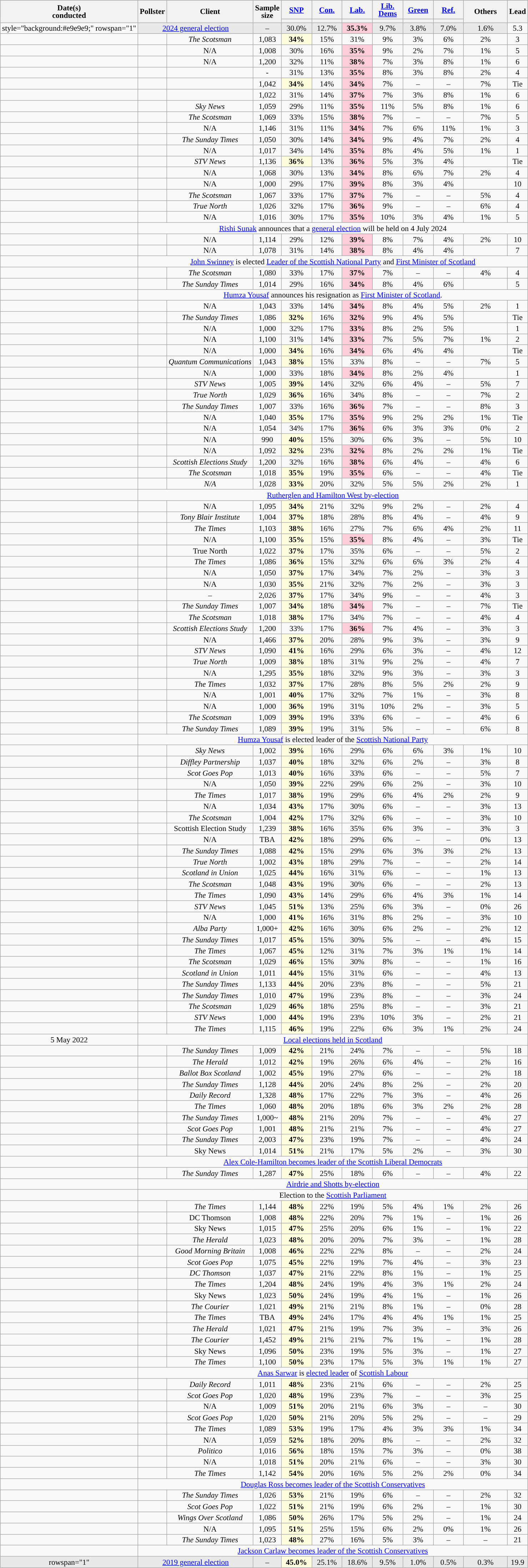<table class="wikitable sortable mw-datatable" style="text-align:center; font-size:90%; line-height:14px;">
<tr>
<th rowspan="2">Date(s)<br>conducted</th>
<th rowspan="2">Pollster</th>
<th rowspan="2">Client</th>
<th rowspan="2" data-sort-type="number">Sample <br>size</th>
<th class="unsortable" style="width:50px;"><a href='#'>SNP</a></th>
<th class="unsortable" style="width:50px;"><a href='#'>Con.</a></th>
<th class="unsortable" style="width:50px;"><a href='#'>Lab.</a></th>
<th class="unsortable" style="width:50px;"><a href='#'>Lib. Dems</a></th>
<th class="unsortable" style="width:50px;"><a href='#'>Green</a></th>
<th class="unsortable" style="width:50px;"><a href='#'>Ref.</a></th>
<th rowspan="2" class="unsortable" style="width:75px;">Others</th>
<th rowspan="2" data-sort-type="number">Lead</th>
</tr>
<tr>
<th data-sort-type="number" style="background:"></th>
<th data-sort-type="number" style="background:"></th>
<th data-sort-type="number" style="background:"></th>
<th data-sort-type="number" style="background:"></th>
<th data-sort-type="number" style="background:"></th>
<th data-sort-type="number" style="background:"></th>
</tr>
<tr>
<td>style="background:#e9e9e9;" rowspan="1" </td>
<td style="background:#e9e9e9;" colspan="2"><a href='#'>2024 general election</a></td>
<td style="background:#e9e9e9;">–</td>
<td style="background:#e9e9e9;">30.0%</td>
<td style="background:#e9e9e9;">12.7%</td>
<td style="background:#ffccd9;"><strong>35.3%</strong></td>
<td style="background:#e9e9e9;">9.7%</td>
<td style="background:#e9e9e9;">3.8%</td>
<td style="background:#e9e9e9;">7.0%</td>
<td style="background:#e9e9e9;">1.6%</td>
<td style="background:">5.3</td>
</tr>
<tr>
<td></td>
<td></td>
<td><em>The Scotsman</em></td>
<td>1,083</td>
<td style="background:#FEFDDE;"><strong>34%</strong></td>
<td>15%</td>
<td>31%</td>
<td>9%</td>
<td>3%</td>
<td>6%</td>
<td>2%</td>
<td style="background:">3</td>
</tr>
<tr>
<td></td>
<td></td>
<td>N/A</td>
<td>1,008</td>
<td>30%</td>
<td>16%</td>
<td style="background:#FFCCD9;"><strong>35%</strong></td>
<td>9%</td>
<td>2%</td>
<td>7%</td>
<td>1%</td>
<td style="background:">5</td>
</tr>
<tr>
<td></td>
<td></td>
<td>N/A</td>
<td>1,200</td>
<td>32%</td>
<td>11%</td>
<td style="background:#FFCCD9;"><strong>38%</strong></td>
<td>7%</td>
<td>3%</td>
<td>8%</td>
<td>1%</td>
<td style="background:">6</td>
</tr>
<tr>
<td></td>
<td></td>
<td></td>
<td>-</td>
<td>31%</td>
<td>13%</td>
<td style="background:#FFCCD9;"><strong>35%</strong></td>
<td>8%</td>
<td>3%</td>
<td>8%</td>
<td>2%</td>
<td style="background:">4</td>
</tr>
<tr>
<td></td>
<td></td>
<td></td>
<td>1,042</td>
<td style="background:#FEFDDE;"><strong>34%</strong></td>
<td>14%</td>
<td style="background:#FFCCD9;"><strong>34%</strong></td>
<td>7%</td>
<td>–</td>
<td>–</td>
<td>7%</td>
<td>Tie</td>
</tr>
<tr>
<td></td>
<td></td>
<td></td>
<td>1,022</td>
<td>31%</td>
<td>14%</td>
<td style="background:#FFCCD9;"><strong>37%</strong></td>
<td>7%</td>
<td>3%</td>
<td>8%</td>
<td>1%</td>
<td style="background:">6</td>
</tr>
<tr>
<td></td>
<td></td>
<td><em>Sky News</em></td>
<td>1,059</td>
<td>29%</td>
<td>11%</td>
<td style="background:#FFCCD9;"><strong>35%</strong></td>
<td>11%</td>
<td>5%</td>
<td>8%</td>
<td>1%</td>
<td style="background:">6</td>
</tr>
<tr>
<td></td>
<td></td>
<td><em>The Scotsman</em></td>
<td>1,069</td>
<td>33%</td>
<td>15%</td>
<td style="background:#FFCCD9;"><strong>38%</strong></td>
<td>7%</td>
<td>–</td>
<td>–</td>
<td>7%</td>
<td style="background:">5</td>
</tr>
<tr>
<td></td>
<td></td>
<td>N/A</td>
<td>1,146</td>
<td>31%</td>
<td>11%</td>
<td style="background:#FFCCD9;"><strong>34%</strong></td>
<td>7%</td>
<td>6%</td>
<td>11%</td>
<td>1%</td>
<td style="background:">3</td>
</tr>
<tr>
<td></td>
<td></td>
<td><em>The Sunday Times</em></td>
<td>1,050</td>
<td>30%</td>
<td>14%</td>
<td style="background:#FFCCD9;"><strong>34%</strong></td>
<td>9%</td>
<td>4%</td>
<td>7%</td>
<td>2%</td>
<td style="background:">4</td>
</tr>
<tr>
<td></td>
<td></td>
<td>N/A</td>
<td>1,017</td>
<td>34%</td>
<td>14%</td>
<td style="background:#FFCCD9;"><strong>35%</strong></td>
<td>8%</td>
<td>4%</td>
<td>5%</td>
<td>1%</td>
<td style="background:">1</td>
</tr>
<tr>
<td></td>
<td></td>
<td><em>STV News</em></td>
<td>1,136</td>
<td style="background:#FEFDDE;"><strong>36%</strong></td>
<td>13%</td>
<td style="background:#FFCCD9;"><strong>36%</strong></td>
<td>5%</td>
<td>3%</td>
<td>4%</td>
<td></td>
<td>Tie</td>
</tr>
<tr>
<td></td>
<td></td>
<td>N/A</td>
<td>1,068</td>
<td>30%</td>
<td>13%</td>
<td style="background:#FFCCD9;"><strong>34%</strong></td>
<td>8%</td>
<td>6%</td>
<td>7%</td>
<td>2%</td>
<td style="background:">4</td>
</tr>
<tr>
<td></td>
<td></td>
<td>N/A</td>
<td>1,000</td>
<td>29%</td>
<td>17%</td>
<td style="background:#FFCCD9;"><strong>39%</strong></td>
<td>8%</td>
<td>3%</td>
<td>4%</td>
<td></td>
<td style="background:">10</td>
</tr>
<tr>
<td></td>
<td></td>
<td><em>The Scotsman</em></td>
<td>1,067</td>
<td>33%</td>
<td>17%</td>
<td style="background:#FFCCD9;"><strong>37%</strong></td>
<td>7%</td>
<td>–</td>
<td>–</td>
<td>5%</td>
<td style="background:">4</td>
</tr>
<tr>
<td></td>
<td></td>
<td><em>True North</em></td>
<td>1,026</td>
<td>32%</td>
<td>17%</td>
<td style="background:#FFCCD9;"><strong>36%</strong></td>
<td>9%</td>
<td>–</td>
<td>–</td>
<td>6%</td>
<td style="background:">4</td>
</tr>
<tr>
<td></td>
<td></td>
<td>N/A</td>
<td>1,016</td>
<td>30%</td>
<td>17%</td>
<td style="background:#FFCCD9;"><strong>35%</strong></td>
<td>10%</td>
<td>3%</td>
<td>4%</td>
<td>1%</td>
<td style="background:">5</td>
</tr>
<tr>
<td></td>
<td colspan="11"><a href='#'>Rishi Sunak</a> announces that a <a href='#'>general election</a> will be held on 4 July 2024</td>
</tr>
<tr>
<td></td>
<td></td>
<td>N/A</td>
<td>1,114</td>
<td>29%</td>
<td>12%</td>
<td style="background:#FFCCD9;"><strong>39%</strong></td>
<td>8%</td>
<td>7%</td>
<td>4%</td>
<td>2%</td>
<td style="background:">10</td>
</tr>
<tr>
<td></td>
<td></td>
<td>N/A</td>
<td>1,078</td>
<td>31%</td>
<td>14%</td>
<td style="background:#FFCCD9;"><strong>38%</strong></td>
<td>8%</td>
<td>4%</td>
<td>4%</td>
<td></td>
<td style="background:">7</td>
</tr>
<tr>
<td></td>
<td colspan="11"><a href='#'>John Swinney</a> is elected <a href='#'>Leader of the Scottish National Party</a> and <a href='#'>First Minister of Scotland</a></td>
</tr>
<tr>
<td></td>
<td></td>
<td><em>The Scotsman</em></td>
<td>1,080</td>
<td>33%</td>
<td>17%</td>
<td style="background:#FFCCD9;"><strong>37%</strong></td>
<td>7%</td>
<td>–</td>
<td>–</td>
<td>4%</td>
<td style="background:">4</td>
</tr>
<tr>
<td></td>
<td></td>
<td><em>The Sunday Times</em></td>
<td>1,014</td>
<td>29%</td>
<td>16%</td>
<td style="background:#FFCCD9;"><strong>34%</strong></td>
<td>8%</td>
<td>4%</td>
<td>6%</td>
<td></td>
<td style="background:">5</td>
</tr>
<tr>
<td></td>
<td colspan="11"><a href='#'>Humza Yousaf</a> announces his resignation as <a href='#'>First Minister of Scotland</a>.</td>
</tr>
<tr>
<td></td>
<td></td>
<td>N/A</td>
<td>1,043</td>
<td>33%</td>
<td>14%</td>
<td style="background:#FFCCD9;"><strong>34%</strong></td>
<td>8%</td>
<td>4%</td>
<td>5%</td>
<td>2%</td>
<td style="background:">1</td>
</tr>
<tr>
<td></td>
<td></td>
<td><em>The Sunday Times</em></td>
<td>1,086</td>
<td style="background:#FEFDDE;"><strong>32%</strong></td>
<td>16%</td>
<td style="background:#FFCCD9;"><strong>32%</strong></td>
<td>9%</td>
<td>4%</td>
<td>5%</td>
<td></td>
<td>Tie</td>
</tr>
<tr>
<td></td>
<td></td>
<td>N/A</td>
<td>1,000</td>
<td>32%</td>
<td>17%</td>
<td style="background:#FFCCD9;"><strong>33%</strong></td>
<td>8%</td>
<td>2%</td>
<td>5%</td>
<td></td>
<td style="background:">1</td>
</tr>
<tr>
<td></td>
<td></td>
<td>N/A</td>
<td>1,100</td>
<td>31%</td>
<td>14%</td>
<td style="background:#FFCCD9;"><strong>33%</strong></td>
<td>7%</td>
<td>5%</td>
<td>7%</td>
<td>1%</td>
<td style="background:">2</td>
</tr>
<tr>
<td></td>
<td></td>
<td>N/A</td>
<td>1,000</td>
<td style="background:#FEFDDE;"><strong>34%</strong></td>
<td>16%</td>
<td style="background:#FFCCD9;"><strong>34%</strong></td>
<td>6%</td>
<td>4%</td>
<td>4%</td>
<td></td>
<td>Tie</td>
</tr>
<tr>
<td></td>
<td></td>
<td><em>Quantum Communications</em></td>
<td>1,043</td>
<td style="background:#FEFDDE;"><strong>38%</strong></td>
<td>15%</td>
<td>33%</td>
<td>8%</td>
<td>–</td>
<td>–</td>
<td>7%</td>
<td style="background:">5</td>
</tr>
<tr>
<td></td>
<td></td>
<td>N/A</td>
<td>1,000</td>
<td>33%</td>
<td>18%</td>
<td style="background:#FFCCD9;"><strong>34%</strong></td>
<td>8%</td>
<td>2%</td>
<td>4%</td>
<td></td>
<td style="background:">1</td>
</tr>
<tr>
<td></td>
<td></td>
<td><em>STV News</em></td>
<td>1,005</td>
<td style="background:#FEFDDE;"><strong>39%</strong></td>
<td>14%</td>
<td>32%</td>
<td>6%</td>
<td>4%</td>
<td>–</td>
<td>5%</td>
<td style="background:">7</td>
</tr>
<tr>
<td></td>
<td></td>
<td><em>True North</em></td>
<td>1,029</td>
<td style="background:#FEFDDE;"><strong>36%</strong></td>
<td>16%</td>
<td>34%</td>
<td>8%</td>
<td>–</td>
<td>–</td>
<td>7%</td>
<td style="background:">2</td>
</tr>
<tr>
<td></td>
<td></td>
<td><em>The Sunday Times</em></td>
<td>1,007</td>
<td>33%</td>
<td>16%</td>
<td style="background:#FFCCD9;"><strong>36%</strong></td>
<td>7%</td>
<td>–</td>
<td>–</td>
<td>8%</td>
<td style="background:">3</td>
</tr>
<tr>
<td></td>
<td></td>
<td>N/A</td>
<td>1,040</td>
<td style="background:#FEFDDE;"><strong>35%</strong></td>
<td>17%</td>
<td style="background:#FFCCD9;"><strong>35%</strong></td>
<td>9%</td>
<td>2%</td>
<td>2%</td>
<td>1%</td>
<td>Tie</td>
</tr>
<tr>
<td></td>
<td></td>
<td>N/A</td>
<td>1,054</td>
<td>34%</td>
<td>17%</td>
<td style="background:#FFCCD9;"><strong>36%</strong></td>
<td>6%</td>
<td>3%</td>
<td>3%</td>
<td>0%</td>
<td style="background:">2</td>
</tr>
<tr>
<td></td>
<td></td>
<td>N/A</td>
<td>990</td>
<td style="background:#FEFDDE;"><strong>40%</strong></td>
<td>15%</td>
<td>30%</td>
<td>6%</td>
<td>3%</td>
<td>–</td>
<td>5%</td>
<td style="background:">10</td>
</tr>
<tr>
<td></td>
<td></td>
<td>N/A</td>
<td>1,092</td>
<td style="background:#FEFDDE;"><strong>32%</strong></td>
<td>23%</td>
<td style="background:#FFCCD9;"><strong>32%</strong></td>
<td>8%</td>
<td>2%</td>
<td>2%</td>
<td>1%</td>
<td>Tie</td>
</tr>
<tr>
<td></td>
<td></td>
<td><em>Scottish Elections Study</em></td>
<td>1,200</td>
<td>32%</td>
<td>16%</td>
<td style="background:#FFCCD9;"><strong>38%</strong></td>
<td>6%</td>
<td>4%</td>
<td>–</td>
<td>4%</td>
<td style="background:">6</td>
</tr>
<tr>
<td></td>
<td></td>
<td><em>The Scotsman</em></td>
<td>1,018</td>
<td style="background:#FEFDDE;"><strong>35%</strong></td>
<td>19%</td>
<td style="background:#FFCCD9;"><strong>35%</strong></td>
<td>6%</td>
<td>–</td>
<td>–</td>
<td>4%</td>
<td>Tie</td>
</tr>
<tr>
<td></td>
<td></td>
<td><em>N/A</em></td>
<td>1,028</td>
<td style="background:#FEFDDE;"><strong>33%</strong></td>
<td>20%</td>
<td>32%</td>
<td>5%</td>
<td>5%</td>
<td>2%</td>
<td>2%</td>
<td style="background:">1</td>
</tr>
<tr>
<td></td>
<td colspan="11"><a href='#'>Rutherglen and Hamilton West by-election</a></td>
</tr>
<tr>
<td></td>
<td></td>
<td>N/A</td>
<td>1,095</td>
<td style="background:#FEFDDE;"><strong>34%</strong></td>
<td>21%</td>
<td>32%</td>
<td>9%</td>
<td>2%</td>
<td>–</td>
<td>2%</td>
<td style="background:">4</td>
</tr>
<tr>
<td></td>
<td></td>
<td><em>Tony Blair Institute</em></td>
<td>1,004</td>
<td style="background:#FEFDDE;"><strong>37%</strong></td>
<td>18%</td>
<td>28%</td>
<td>8%</td>
<td>4%</td>
<td>–</td>
<td>4%</td>
<td style="background:">9</td>
</tr>
<tr>
<td></td>
<td></td>
<td><em>The Times</em></td>
<td>1,103</td>
<td style="background:#FEFDDE;"><strong>38%</strong></td>
<td>16%</td>
<td>27%</td>
<td>7%</td>
<td>6%</td>
<td>4%</td>
<td>2%</td>
<td style="background:">11</td>
</tr>
<tr>
<td></td>
<td></td>
<td>N/A</td>
<td>1,100</td>
<td style="background:#FEFDDE;"><strong>35%</strong></td>
<td>15%</td>
<td style="background:#FFCCD9;"><strong>35%</strong></td>
<td>8%</td>
<td>4%</td>
<td>–</td>
<td>3%</td>
<td>Tie</td>
</tr>
<tr>
<td></td>
<td></td>
<td>True North</td>
<td>1,022</td>
<td style="background:#FEFDDE;"><strong>37%</strong></td>
<td>17%</td>
<td>35%</td>
<td>6%</td>
<td>–</td>
<td>–</td>
<td>5%</td>
<td style="background:">2</td>
</tr>
<tr>
<td></td>
<td></td>
<td><em>The Times</em></td>
<td>1,086</td>
<td style="background:#FEFDDE;"><strong>36%</strong></td>
<td>15%</td>
<td>32%</td>
<td>6%</td>
<td>6%</td>
<td>3%</td>
<td>2%</td>
<td style="background:">4</td>
</tr>
<tr>
<td></td>
<td></td>
<td>N/A</td>
<td>1,050</td>
<td style="background:#FEFDDE;"><strong>37%</strong></td>
<td>17%</td>
<td>34%</td>
<td>7%</td>
<td>2%</td>
<td>–</td>
<td>3%</td>
<td style="background:">3</td>
</tr>
<tr>
<td></td>
<td></td>
<td>N/A</td>
<td>1,030</td>
<td style="background:#FEFDDE;"><strong>35%</strong></td>
<td>21%</td>
<td>32%</td>
<td>7%</td>
<td>2%</td>
<td>–</td>
<td>3%</td>
<td style="background:">3</td>
</tr>
<tr>
<td></td>
<td></td>
<td>–</td>
<td>2,026</td>
<td style="background:#FEFDDE;"><strong>37%</strong></td>
<td>17%</td>
<td>34%</td>
<td>9%</td>
<td>–</td>
<td>–</td>
<td>4%</td>
<td style="background:">3</td>
</tr>
<tr>
<td></td>
<td></td>
<td><em>The Sunday Times</em></td>
<td>1,007</td>
<td style="background:#FEFDDE;"><strong>34%</strong></td>
<td>18%</td>
<td style="background:#FFCCD9;"><strong>34%</strong></td>
<td>7%</td>
<td>–</td>
<td>–</td>
<td>7%</td>
<td>Tie</td>
</tr>
<tr>
<td></td>
<td></td>
<td><em>The Scotsman</em></td>
<td>1,018</td>
<td style="background:#FEFDDE;"><strong>38%</strong></td>
<td>17%</td>
<td>34%</td>
<td>7%</td>
<td>–</td>
<td>–</td>
<td>4%</td>
<td style="background:">4</td>
</tr>
<tr>
<td></td>
<td></td>
<td><em>Scottish Elections Study</em></td>
<td>1,200</td>
<td>33%</td>
<td>17%</td>
<td style="background:#FFCCD9;"><strong>36%</strong></td>
<td>7%</td>
<td>4%</td>
<td>–</td>
<td>3%</td>
<td style="background:">3</td>
</tr>
<tr>
<td></td>
<td></td>
<td>N/A</td>
<td>1,466</td>
<td style="background:#FEFDDE;"><strong>37%</strong></td>
<td>20%</td>
<td>28%</td>
<td>9%</td>
<td>3%</td>
<td>–</td>
<td>3%</td>
<td style="background:">9</td>
</tr>
<tr>
<td></td>
<td></td>
<td><em>STV News</em></td>
<td>1,090</td>
<td style="background:#FEFDDE;"><strong>41%</strong></td>
<td>16%</td>
<td>29%</td>
<td>6%</td>
<td>3%</td>
<td>–</td>
<td>4%</td>
<td style="background:">12</td>
</tr>
<tr>
<td></td>
<td></td>
<td><em>True North</em></td>
<td>1,009</td>
<td style="background:#FEFDDE;"><strong>38%</strong></td>
<td>18%</td>
<td>31%</td>
<td>9%</td>
<td>2%</td>
<td>–</td>
<td>4%</td>
<td style="background:">7</td>
</tr>
<tr>
<td></td>
<td></td>
<td>N/A</td>
<td>1,295</td>
<td style="background:#FEFDDE;"><strong>35%</strong></td>
<td>18%</td>
<td>32%</td>
<td>9%</td>
<td>3%</td>
<td>–</td>
<td>3%</td>
<td style="background:">3</td>
</tr>
<tr>
<td></td>
<td></td>
<td><em>The Times</em></td>
<td>1,032</td>
<td style="background:#FEFDDE;"><strong>37%</strong></td>
<td>17%</td>
<td>28%</td>
<td>8%</td>
<td>5%</td>
<td>2%</td>
<td>2%</td>
<td style="background:">9</td>
</tr>
<tr>
<td></td>
<td></td>
<td>N/A</td>
<td>1,001</td>
<td style="background:#FEFDDE;"><strong>40%</strong></td>
<td>17%</td>
<td>32%</td>
<td>7%</td>
<td>1%</td>
<td>–</td>
<td>3%</td>
<td style="background:">8</td>
</tr>
<tr>
<td></td>
<td></td>
<td>N/A</td>
<td>1,000</td>
<td style="background:#FEFDDE;"><strong>36%</strong></td>
<td>19%</td>
<td>31%</td>
<td>10%</td>
<td>2%</td>
<td>–</td>
<td>3%</td>
<td style="background:">5</td>
</tr>
<tr>
<td></td>
<td></td>
<td><em>The Scotsman</em></td>
<td>1,009</td>
<td style="background:#FEFDDE;"><strong>39%</strong></td>
<td>19%</td>
<td>33%</td>
<td>6%</td>
<td>–</td>
<td>–</td>
<td>4%</td>
<td style="background:">6</td>
</tr>
<tr>
<td></td>
<td></td>
<td><em>The Sunday Times</em></td>
<td>1,089</td>
<td style="background:#FEFDDE;"><strong>39%</strong></td>
<td>19%</td>
<td>31%</td>
<td>5%</td>
<td>–</td>
<td>–</td>
<td>6%</td>
<td style="background:">8</td>
</tr>
<tr>
<td></td>
<td colspan="11"><a href='#'>Humza Yousaf</a> is elected leader of the <a href='#'>Scottish National Party</a></td>
</tr>
<tr>
<td></td>
<td></td>
<td><em>Sky News</em></td>
<td>1,002</td>
<td style="background:#FEFDDE;"><strong>39%</strong></td>
<td>16%</td>
<td>29%</td>
<td>6%</td>
<td>6%</td>
<td>3%</td>
<td>1%</td>
<td style="background:">10</td>
</tr>
<tr>
<td></td>
<td></td>
<td><em>Diffley Partnership</em></td>
<td>1,037</td>
<td style="background:#FEFDDE;"><strong>40%</strong></td>
<td>18%</td>
<td>32%</td>
<td>6%</td>
<td>2%</td>
<td>–</td>
<td>3%</td>
<td style="background:">8</td>
</tr>
<tr>
<td></td>
<td></td>
<td><em>Scot Goes Pop</em></td>
<td>1,013</td>
<td style="background:#FEFDDE;"><strong>40%</strong></td>
<td>16%</td>
<td>33%</td>
<td>6%</td>
<td>–</td>
<td>–</td>
<td>5%</td>
<td style="background:">7</td>
</tr>
<tr>
<td></td>
<td></td>
<td>N/A</td>
<td>1,050</td>
<td style="background:#FEFDDE;"><strong>39%</strong></td>
<td>22%</td>
<td>29%</td>
<td>6%</td>
<td>2%</td>
<td>–</td>
<td>3%</td>
<td style="background:">10</td>
</tr>
<tr>
<td></td>
<td></td>
<td><em>The Times</em></td>
<td>1,017</td>
<td style="background:#FEFDDE;"><strong>38%</strong></td>
<td>19%</td>
<td>29%</td>
<td>6%</td>
<td>4%</td>
<td>2%</td>
<td>2%</td>
<td style="background:">9</td>
</tr>
<tr>
<td></td>
<td></td>
<td>N/A</td>
<td>1,034</td>
<td style="background:#FEFDDE;"><strong>43%</strong></td>
<td>17%</td>
<td>30%</td>
<td>6%</td>
<td>–</td>
<td>–</td>
<td>3%</td>
<td style="background:">13</td>
</tr>
<tr>
<td></td>
<td></td>
<td><em>The Scotsman</em></td>
<td>1,004</td>
<td style="background:#FEFDDE;"><strong>42%</strong></td>
<td>17%</td>
<td>32%</td>
<td>6%</td>
<td>–</td>
<td>–</td>
<td>3%</td>
<td style="background:">10</td>
</tr>
<tr>
<td></td>
<td></td>
<td>Scottish Election Study</td>
<td>1,239</td>
<td style="background:#FEFDDE;"><strong>38%</strong></td>
<td>16%</td>
<td>35%</td>
<td>6%</td>
<td>3%</td>
<td>–</td>
<td>3%</td>
<td style="background:">3</td>
</tr>
<tr>
<td></td>
<td></td>
<td>N/A</td>
<td>TBA</td>
<td style="background:#FEFDDE;"><strong>42%</strong></td>
<td>18%</td>
<td>29%</td>
<td>6%</td>
<td>–</td>
<td>–</td>
<td>0%</td>
<td style="background:">13</td>
</tr>
<tr>
<td></td>
<td></td>
<td><em>The Sunday Times</em></td>
<td>1,088</td>
<td style="background:#FEFDDE;"><strong>42%</strong></td>
<td>15%</td>
<td>29%</td>
<td>6%</td>
<td>3%</td>
<td>3%</td>
<td>2%</td>
<td style="background:">13</td>
</tr>
<tr>
<td></td>
<td></td>
<td><em>True North</em></td>
<td>1,002</td>
<td style="background:#FEFDDE;"><strong>43%</strong></td>
<td>18%</td>
<td>29%</td>
<td>7%</td>
<td>–</td>
<td>–</td>
<td>2%</td>
<td style="background:">14</td>
</tr>
<tr>
<td></td>
<td></td>
<td><em>Scotland in Union</em></td>
<td>1,025</td>
<td style="background:#FEFDDE;"><strong>44%</strong></td>
<td>16%</td>
<td>31%</td>
<td>6%</td>
<td>–</td>
<td>–</td>
<td>1%</td>
<td style="background:">13</td>
</tr>
<tr>
<td></td>
<td></td>
<td><em>The Scotsman</em></td>
<td>1,048</td>
<td style="background:#FEFDDE;"><strong>43%</strong></td>
<td>19%</td>
<td>30%</td>
<td>6%</td>
<td>–</td>
<td>–</td>
<td>2%</td>
<td style="background:">13</td>
</tr>
<tr>
<td></td>
<td></td>
<td><em>The Times</em></td>
<td>1,090</td>
<td style="background:#FEFDDE;"><strong>43%</strong></td>
<td>14%</td>
<td>29%</td>
<td>6%</td>
<td>4%</td>
<td>3%</td>
<td>1%</td>
<td style="background:">14</td>
</tr>
<tr>
<td></td>
<td></td>
<td><em>STV News</em></td>
<td>1,045</td>
<td style="background:#FEFDDE;"><strong>51%</strong></td>
<td>13%</td>
<td>25%</td>
<td>6%</td>
<td>3%</td>
<td>–</td>
<td>0%</td>
<td style="background:">26</td>
</tr>
<tr>
<td></td>
<td></td>
<td>N/A</td>
<td>1,000</td>
<td style="background:#FEFDDE;"><strong>41%</strong></td>
<td>16%</td>
<td>31%</td>
<td>8%</td>
<td>2%</td>
<td>–</td>
<td>3%</td>
<td style="background:">10</td>
</tr>
<tr>
<td></td>
<td></td>
<td><em>Alba Party</em></td>
<td>1,000+</td>
<td style="background:#FEFDDE;"><strong>42%</strong></td>
<td>16%</td>
<td>30%</td>
<td>6%</td>
<td>2%</td>
<td>–</td>
<td>2%</td>
<td style="background:">12</td>
</tr>
<tr>
<td></td>
<td></td>
<td><em>The Sunday Times</em></td>
<td>1,017</td>
<td style="background:#FEFDDE;"><strong>45%</strong></td>
<td>15%</td>
<td>30%</td>
<td>5%</td>
<td>–</td>
<td>–</td>
<td>4%</td>
<td style="background:">15</td>
</tr>
<tr>
<td></td>
<td></td>
<td><em>The Times</em></td>
<td>1,067</td>
<td style="background:#FEFDDE;"><strong>45%</strong></td>
<td>12%</td>
<td>31%</td>
<td>7%</td>
<td>3%</td>
<td>1%</td>
<td>1%</td>
<td style="background:">14</td>
</tr>
<tr>
<td></td>
<td></td>
<td><em>The Scotsman</em></td>
<td>1,029</td>
<td style="background:#FEFDDE;"><strong>46%</strong></td>
<td>15%</td>
<td>30%</td>
<td>8%</td>
<td>–</td>
<td>–</td>
<td>1%</td>
<td style="background:">16</td>
</tr>
<tr>
<td></td>
<td></td>
<td><em>Scotland in Union</em></td>
<td>1,011</td>
<td style="background:#FEFDDE;"><strong>44%</strong></td>
<td>15%</td>
<td>31%</td>
<td>6%</td>
<td>–</td>
<td>–</td>
<td>4%</td>
<td style="background:">13</td>
</tr>
<tr>
<td></td>
<td></td>
<td><em>The Sunday Times</em></td>
<td>1,133</td>
<td style="background:#FEFDDE;"><strong>44%</strong></td>
<td>20%</td>
<td>23%</td>
<td>8%</td>
<td>–</td>
<td>–</td>
<td>5%</td>
<td style="background:">21</td>
</tr>
<tr>
<td></td>
<td></td>
<td><em>The Sunday Times</em></td>
<td>1,010</td>
<td style="background:#FEFDDE;"><strong>47%</strong></td>
<td>19%</td>
<td>23%</td>
<td>8%</td>
<td>–</td>
<td>–</td>
<td>3%</td>
<td style="background:">24</td>
</tr>
<tr>
<td></td>
<td></td>
<td><em>The Scotsman</em></td>
<td>1,029</td>
<td style="background:#FEFDDE;"><strong>46%</strong></td>
<td>18%</td>
<td>25%</td>
<td>8%</td>
<td>–</td>
<td>–</td>
<td>3%</td>
<td style="background:">21</td>
</tr>
<tr>
<td></td>
<td></td>
<td><em>STV News</em></td>
<td>1,000</td>
<td style="background:#FEFDDE;"><strong>44%</strong></td>
<td>19%</td>
<td>23%</td>
<td>10%</td>
<td>3%</td>
<td>–</td>
<td>2%</td>
<td style="background:">21</td>
</tr>
<tr>
<td></td>
<td></td>
<td><em>The Times</em></td>
<td>1,115</td>
<td style="background:#FEFDDE;"><strong>46%</strong></td>
<td>19%</td>
<td>22%</td>
<td>6%</td>
<td>3%</td>
<td>1%</td>
<td>2%</td>
<td style="background:">24</td>
</tr>
<tr>
<td>5 May 2022</td>
<td colspan="11"><a href='#'>Local elections held in Scotland</a></td>
</tr>
<tr>
<td></td>
<td></td>
<td><em>The Sunday Times</em></td>
<td>1,009</td>
<td style="background:#FEFDDE;"><strong>42%</strong></td>
<td>21%</td>
<td>24%</td>
<td>7%</td>
<td>–</td>
<td>–</td>
<td>5%</td>
<td style="background:">18</td>
</tr>
<tr>
<td></td>
<td></td>
<td><em>The Herald</em></td>
<td>1,012</td>
<td style="background:#FEFDDE;"><strong>42%</strong></td>
<td>19%</td>
<td>26%</td>
<td>6%</td>
<td>4%</td>
<td>–</td>
<td>2%</td>
<td style="background:">16</td>
</tr>
<tr>
<td></td>
<td></td>
<td><em>Ballot Box Scotland</em></td>
<td>1,002</td>
<td style="background:#FEFDDE;"><strong>45%</strong></td>
<td>19%</td>
<td>27%</td>
<td>6%</td>
<td>–</td>
<td>–</td>
<td>2%</td>
<td style="background:">18</td>
</tr>
<tr>
<td></td>
<td></td>
<td><em>The Sunday Times</em></td>
<td>1,128</td>
<td style="background:#FEFDDE;"><strong>44%</strong></td>
<td>20%</td>
<td>24%</td>
<td>8%</td>
<td>2%</td>
<td>–</td>
<td>2%</td>
<td style="background:">20</td>
</tr>
<tr>
<td></td>
<td></td>
<td><em>Daily Record</em></td>
<td>1,328</td>
<td style="background:#FEFDDE;"><strong>48%</strong></td>
<td>17%</td>
<td>22%</td>
<td>7%</td>
<td>3%</td>
<td>–</td>
<td>4%</td>
<td style="background:">26</td>
</tr>
<tr>
<td></td>
<td></td>
<td><em>The Times</em></td>
<td>1,060</td>
<td style="background:#FEFDDE;"><strong>48%</strong></td>
<td>20%</td>
<td>18%</td>
<td>6%</td>
<td>3%</td>
<td>2%</td>
<td>2%</td>
<td style="background:">28</td>
</tr>
<tr>
<td></td>
<td></td>
<td><em>The Sunday Times</em></td>
<td>1,000~</td>
<td style="background:#FEFDDE;"><strong>48%</strong></td>
<td>21%</td>
<td>20%</td>
<td>7%</td>
<td>–</td>
<td>–</td>
<td>4%</td>
<td style="background:">27</td>
</tr>
<tr>
<td></td>
<td></td>
<td><em>Scot Goes Pop</em></td>
<td>1,001</td>
<td style="background:#FEFDDE;"><strong>48%</strong></td>
<td>21%</td>
<td>21%</td>
<td>7%</td>
<td>–</td>
<td>–</td>
<td>4%</td>
<td style="background:">27</td>
</tr>
<tr>
<td></td>
<td></td>
<td><em>The Sunday Times</em></td>
<td>2,003</td>
<td style="background:#FEFDDE;"><strong>47%</strong></td>
<td>23%</td>
<td>19%</td>
<td>7%</td>
<td>–</td>
<td>–</td>
<td>4%</td>
<td style="background:">24</td>
</tr>
<tr>
<td></td>
<td></td>
<td>Sky News</td>
<td>1,014</td>
<td style="background:#FEFDDE;"><strong>51%</strong></td>
<td>21%</td>
<td>17%</td>
<td>5%</td>
<td>2%</td>
<td>–</td>
<td>3%</td>
<td style="background:">30</td>
</tr>
<tr>
<td></td>
<td colspan="11"><a href='#'>Alex Cole-Hamilton becomes leader of the Scottish Liberal Democrats</a></td>
</tr>
<tr>
<td></td>
<td></td>
<td><em>The Sunday Times</em></td>
<td>1,287</td>
<td style="background:#FEFDDE;"><strong>47%</strong></td>
<td>25%</td>
<td>18%</td>
<td>6%</td>
<td>–</td>
<td>–</td>
<td>4%</td>
<td style="background:">22</td>
</tr>
<tr>
<td></td>
<td colspan="11"><a href='#'>Airdrie and Shotts by-election</a></td>
</tr>
<tr>
<td></td>
<td colspan="11">Election to the <a href='#'>Scottish Parliament</a></td>
</tr>
<tr>
<td></td>
<td></td>
<td><em>The Times</em></td>
<td>1,144</td>
<td style="background:#fefdde;"><strong>48%</strong></td>
<td>22%</td>
<td>19%</td>
<td>5%</td>
<td>4%</td>
<td>1%</td>
<td>2%</td>
<td style="background:">26</td>
</tr>
<tr>
<td></td>
<td></td>
<td>DC Thomson</td>
<td>1,008</td>
<td style="background:#FEFDDE;"><strong>48%</strong></td>
<td>22%</td>
<td>20%</td>
<td>7%</td>
<td>1%</td>
<td>–</td>
<td>1%</td>
<td style="background:">26</td>
</tr>
<tr>
<td></td>
<td></td>
<td>Sky News</td>
<td>1,015</td>
<td style="background:#FEFDDE;"><strong>47%</strong></td>
<td>25%</td>
<td>20%</td>
<td>6%</td>
<td>1%</td>
<td>–</td>
<td>1%</td>
<td style="background:">22</td>
</tr>
<tr>
<td></td>
<td></td>
<td><em>The Herald</em></td>
<td>1,023</td>
<td style="background:#FEFDDE;"><strong>48%</strong></td>
<td>20%</td>
<td>20%</td>
<td>7%</td>
<td>3%</td>
<td>–</td>
<td>1%</td>
<td style="background:">28</td>
</tr>
<tr>
<td></td>
<td></td>
<td><em>Good Morning Britain</em></td>
<td>1,008</td>
<td style="background:#FEFDDE;"><strong>46%</strong></td>
<td>22%</td>
<td>22%</td>
<td>8%</td>
<td>–</td>
<td>–</td>
<td>2%</td>
<td style="background:">24</td>
</tr>
<tr>
<td></td>
<td></td>
<td><em>Scot Goes Pop</em></td>
<td>1,075</td>
<td style="background:#FEFDDE;"><strong>45%</strong></td>
<td>22%</td>
<td>19%</td>
<td>7%</td>
<td>4%</td>
<td>–</td>
<td>3%</td>
<td style="background:">23</td>
</tr>
<tr>
<td></td>
<td></td>
<td><em>DC Thomson</em></td>
<td>1,037</td>
<td style="background:#FEFDDE;"><strong>47%</strong></td>
<td>21%</td>
<td>22%</td>
<td>8%</td>
<td>1%</td>
<td>–</td>
<td>1%</td>
<td style="background:">25</td>
</tr>
<tr>
<td></td>
<td></td>
<td><em>The Times</em></td>
<td>1,204</td>
<td style="background:#FEFDDE;"><strong>48%</strong></td>
<td>24%</td>
<td>19%</td>
<td>4%</td>
<td>3%</td>
<td>1%</td>
<td>2%</td>
<td style="background:">24</td>
</tr>
<tr>
<td></td>
<td></td>
<td>Sky News</td>
<td>1,023</td>
<td style="background:#FEFDDE;"><strong>50%</strong></td>
<td>24%</td>
<td>19%</td>
<td>4%</td>
<td>1%</td>
<td>–</td>
<td>1%</td>
<td style="background:">26</td>
</tr>
<tr>
<td></td>
<td></td>
<td><em>The Courier</em></td>
<td>1,021</td>
<td style="background:#FEFDDE;"><strong>49%</strong></td>
<td>21%</td>
<td>21%</td>
<td>8%</td>
<td>1%</td>
<td>–</td>
<td>0%</td>
<td style="background:">28</td>
</tr>
<tr>
<td></td>
<td></td>
<td><em>The Times</em></td>
<td>TBA</td>
<td style="background:#FEFDDE;"><strong>49%</strong></td>
<td>24%</td>
<td>17%</td>
<td>4%</td>
<td>4%</td>
<td>1%</td>
<td>1%</td>
<td style="background:">25</td>
</tr>
<tr>
<td></td>
<td></td>
<td><em>The Herald</em></td>
<td>1,021</td>
<td style="background:#FEFDDE;"><strong>47%</strong></td>
<td>21%</td>
<td>19%</td>
<td>7%</td>
<td>3%</td>
<td>–</td>
<td>3%</td>
<td style="background:">26</td>
</tr>
<tr>
<td></td>
<td></td>
<td><em>The Courier</em></td>
<td>1,452</td>
<td style="background:#FEFDDE;"><strong>49%</strong></td>
<td>21%</td>
<td>21%</td>
<td>7%</td>
<td>1%</td>
<td>–</td>
<td>1%</td>
<td style="background:">28</td>
</tr>
<tr>
<td></td>
<td></td>
<td>Sky News</td>
<td>1,096</td>
<td style="background:#FEFDDE;"><strong>50%</strong></td>
<td>23%</td>
<td>19%</td>
<td>5%</td>
<td>3%</td>
<td>–</td>
<td>1%</td>
<td style="background:">27</td>
</tr>
<tr>
<td></td>
<td></td>
<td><em>The Times</em></td>
<td>1,100</td>
<td style="background:#FEFDDE;"><strong>50%</strong></td>
<td>23%</td>
<td>17%</td>
<td>5%</td>
<td>3%</td>
<td>1%</td>
<td>1%</td>
<td style="background:">27</td>
</tr>
<tr>
<td></td>
<td colspan="11"><a href='#'>Anas Sarwar</a> is <a href='#'>elected leader</a> of <a href='#'>Scottish Labour</a></td>
</tr>
<tr>
<td></td>
<td></td>
<td><em>Daily Record</em></td>
<td>1,011</td>
<td style="background:#FEFDDE;"><strong>48%</strong></td>
<td>23%</td>
<td>21%</td>
<td>6%</td>
<td>–</td>
<td>–</td>
<td>2%</td>
<td style="background:">25</td>
</tr>
<tr>
<td></td>
<td></td>
<td><em>Scot Goes Pop</em></td>
<td>1,020</td>
<td style="background:#FEFDDE;"><strong>48%</strong></td>
<td>19%</td>
<td>23%</td>
<td>7%</td>
<td>–</td>
<td>–</td>
<td>3%</td>
<td style="background:">25</td>
</tr>
<tr>
<td></td>
<td></td>
<td>N/A</td>
<td>1,009</td>
<td style="background:#FEFDDE;"><strong>51%</strong></td>
<td>20%</td>
<td>21%</td>
<td>6%</td>
<td>3%</td>
<td>–</td>
<td>–</td>
<td style="background:">30</td>
</tr>
<tr>
<td></td>
<td></td>
<td><em>Scot Goes Pop</em></td>
<td>1,020</td>
<td style="background:#FEFDDE;"><strong>50%</strong></td>
<td>21%</td>
<td>20%</td>
<td>5%</td>
<td>2%</td>
<td>–</td>
<td>–</td>
<td style="background:">29</td>
</tr>
<tr>
<td></td>
<td></td>
<td><em>The Times</em></td>
<td>1,089</td>
<td style="background:#FEFDDE;"><strong>53%</strong></td>
<td>19%</td>
<td>17%</td>
<td>4%</td>
<td>3%</td>
<td>3%</td>
<td>1%</td>
<td style="background:">34</td>
</tr>
<tr>
<td></td>
<td></td>
<td>N/A</td>
<td>1,059</td>
<td style="background:#FEFDDE;"><strong>52%</strong></td>
<td>18%</td>
<td>20%</td>
<td>8%</td>
<td>–</td>
<td>–</td>
<td>2%</td>
<td style="background:">32</td>
</tr>
<tr>
<td></td>
<td></td>
<td><em>Politico</em></td>
<td>1,016</td>
<td style="background:#FEFDDE;"><strong>56%</strong></td>
<td>18%</td>
<td>15%</td>
<td>7%</td>
<td>3%</td>
<td>–</td>
<td>0%</td>
<td style="background:">38</td>
</tr>
<tr>
<td></td>
<td></td>
<td>N/A</td>
<td>1,018</td>
<td style="background:#FEFDDE;"><strong>51%</strong></td>
<td>20%</td>
<td>21%</td>
<td>6%</td>
<td>–</td>
<td>–</td>
<td>3%</td>
<td style="background:">30</td>
</tr>
<tr>
<td></td>
<td></td>
<td><em>The Times</em></td>
<td>1,142</td>
<td style="background:#FEFDDE;"><strong>54%</strong></td>
<td>20%</td>
<td>16%</td>
<td>5%</td>
<td>2%</td>
<td>2%</td>
<td>0%</td>
<td style="background:">34</td>
</tr>
<tr>
<td></td>
<td colspan="11"><a href='#'>Douglas Ross becomes leader of the Scottish Conservatives</a></td>
</tr>
<tr>
<td></td>
<td></td>
<td><em>The Sunday Times</em></td>
<td>1,026</td>
<td style="background:#FEFDDE;"><strong>53%</strong></td>
<td>21%</td>
<td>19%</td>
<td>6%</td>
<td>–</td>
<td>–</td>
<td>2%</td>
<td style="background:">32</td>
</tr>
<tr>
<td></td>
<td></td>
<td><em>Scot Goes Pop</em></td>
<td>1,022</td>
<td style="background:#FEFDDE;"><strong>51%</strong></td>
<td>21%</td>
<td>19%</td>
<td>6%</td>
<td>2%</td>
<td>–</td>
<td>1%</td>
<td style="background:">30</td>
</tr>
<tr>
<td></td>
<td></td>
<td><em>Wings Over Scotland</em></td>
<td>1,086</td>
<td style="background:#FEFDDE;"><strong>50%</strong></td>
<td>26%</td>
<td>17%</td>
<td>5%</td>
<td>2%</td>
<td>–</td>
<td>1%</td>
<td style="background:">24</td>
</tr>
<tr>
<td></td>
<td></td>
<td>N/A</td>
<td>1,095</td>
<td style="background:#FEFDDE;"><strong>51%</strong></td>
<td>25%</td>
<td>15%</td>
<td>6%</td>
<td>2%</td>
<td>0%</td>
<td>1%</td>
<td style="background:">26</td>
</tr>
<tr>
<td></td>
<td></td>
<td><em>The Sunday Times</em></td>
<td>1,023</td>
<td style="background:#FEFDDE;"><strong>48%</strong></td>
<td>27%</td>
<td>16%</td>
<td>5%</td>
<td>3%</td>
<td>–</td>
<td>–</td>
<td style="background:">21</td>
</tr>
<tr>
<td></td>
<td colspan="11"><a href='#'>Jackson Carlaw becomes leader of the Scottish Conservatives</a></td>
</tr>
<tr style="background:#e9e9e9;">
<td>rowspan="1" </td>
<td colspan="2"><a href='#'>2019 general election</a></td>
<td>–</td>
<td style="background:#FEFDDE;"><strong>45.0%</strong></td>
<td>25.1%</td>
<td>18.6%</td>
<td>9.5%</td>
<td>1.0%</td>
<td>0.5%</td>
<td>0.3%</td>
<td style="background:">19.9</td>
</tr>
</table>
